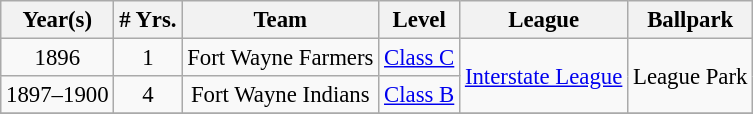<table class="wikitable" style="text-align:center; font-size: 95%;">
<tr>
<th>Year(s)</th>
<th># Yrs.</th>
<th>Team</th>
<th>Level</th>
<th>League</th>
<th>Ballpark</th>
</tr>
<tr>
<td>1896</td>
<td>1</td>
<td>Fort Wayne Farmers</td>
<td><a href='#'>Class C</a></td>
<td rowspan=2><a href='#'>Interstate League</a></td>
<td rowspan=2>League Park</td>
</tr>
<tr>
<td>1897–1900</td>
<td>4</td>
<td>Fort Wayne Indians</td>
<td><a href='#'>Class B</a></td>
</tr>
<tr>
</tr>
</table>
